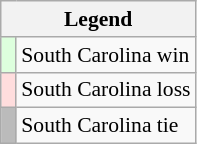<table class="wikitable" style="font-size:90%">
<tr>
<th colspan="2">Legend</th>
</tr>
<tr>
<td bgcolor="#ddffdd"> </td>
<td>South Carolina win</td>
</tr>
<tr>
<td bgcolor="#ffdddd"> </td>
<td>South Carolina loss</td>
</tr>
<tr>
<td bgcolor="#bbbbbb"> </td>
<td>South Carolina tie</td>
</tr>
</table>
